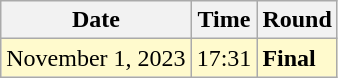<table class="wikitable">
<tr>
<th>Date</th>
<th>Time</th>
<th>Round</th>
</tr>
<tr style=background:lemonchiffon>
<td>November 1, 2023</td>
<td>17:31</td>
<td><strong>Final</strong></td>
</tr>
</table>
